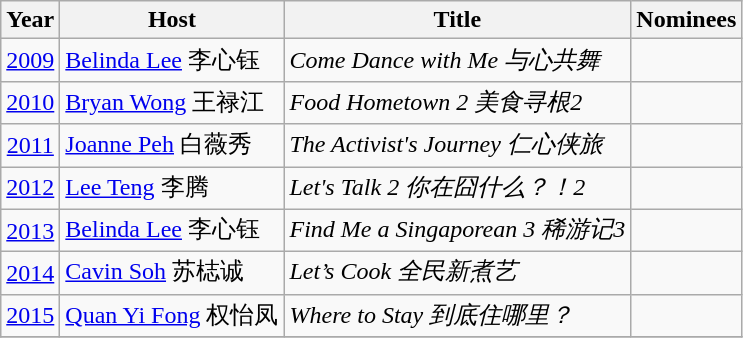<table class="wikitable sortable">
<tr>
<th>Year</th>
<th>Host</th>
<th>Title</th>
<th>Nominees</th>
</tr>
<tr>
<td style="text-align:center;"><a href='#'>2009</a></td>
<td><a href='#'>Belinda Lee</a> 李心钰</td>
<td><em>Come Dance with Me 与心共舞</em></td>
<td></td>
</tr>
<tr>
<td style="text-align:center;"><a href='#'>2010</a></td>
<td><a href='#'>Bryan Wong</a> 王禄江</td>
<td><em>Food Hometown 2 美食寻根2</em></td>
<td></td>
</tr>
<tr>
<td style="text-align:center;"><a href='#'>2011</a></td>
<td><a href='#'>Joanne Peh</a> 白薇秀</td>
<td><em>The Activist's Journey 仁心侠旅</em></td>
<td></td>
</tr>
<tr>
<td style="text-align:center;"><a href='#'>2012</a></td>
<td><a href='#'>Lee Teng</a> 李腾</td>
<td><em>Let's Talk 2 你在囧什么？！2</em></td>
<td></td>
</tr>
<tr>
<td style="text-align:center;"><a href='#'>2013</a></td>
<td><a href='#'>Belinda Lee</a> 李心钰</td>
<td><em>Find Me a Singaporean 3 稀游记3</em></td>
<td></td>
</tr>
<tr>
<td style="text-align:center;"><a href='#'>2014</a></td>
<td><a href='#'>Cavin Soh</a> 苏梽诚</td>
<td><em>Let’s Cook 全民新煮艺</em></td>
<td></td>
</tr>
<tr>
<td style="text-align:center;"><a href='#'>2015</a></td>
<td><a href='#'>Quan Yi Fong</a> 权怡凤</td>
<td><em>Where to Stay 到底住哪里？</em></td>
<td></td>
</tr>
<tr>
</tr>
</table>
